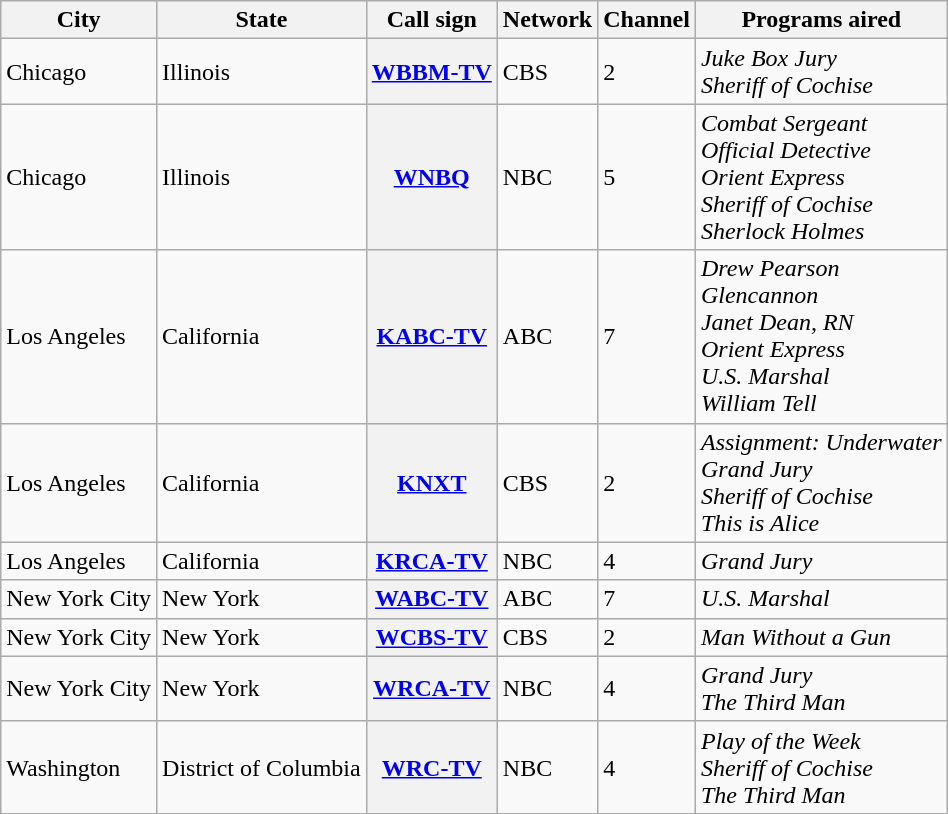<table class="wikitable sortable" border="1" style="margin:0px;">
<tr>
<th scope="row">City</th>
<th scope="row">State</th>
<th scope="row">Call sign</th>
<th scope="row">Network</th>
<th scope="row" data-sort-type="number">Channel</th>
<th scope="row">Programs aired</th>
</tr>
<tr>
<td>Chicago</td>
<td>Illinois</td>
<th scope="row"><a href='#'>WBBM-TV</a></th>
<td>CBS</td>
<td>2</td>
<td><em>Juke Box Jury</em><br> <em>Sheriff of Cochise</em></td>
</tr>
<tr>
<td>Chicago</td>
<td>Illinois</td>
<th scope="row"><a href='#'>WNBQ</a></th>
<td>NBC</td>
<td>5</td>
<td><em>Combat Sergeant</em><br> <em>Official Detective</em><br> <em>Orient Express</em><br> <em>Sheriff of Cochise</em><br> <em>Sherlock Holmes</em><br></td>
</tr>
<tr>
<td>Los Angeles</td>
<td>California</td>
<th scope="row"><a href='#'>KABC-TV</a></th>
<td>ABC</td>
<td>7</td>
<td><em>Drew Pearson</em><br> <em>Glencannon</em><br> <em>Janet Dean, RN</em><br> <em>Orient Express</em><br> <em>U.S. Marshal</em><br> <em>William Tell</em></td>
</tr>
<tr>
<td>Los Angeles</td>
<td>California</td>
<th scope="row"><a href='#'>KNXT</a></th>
<td>CBS</td>
<td>2</td>
<td><em>Assignment: Underwater</em><br> <em>Grand Jury</em><br> <em>Sheriff of Cochise</em><br> <em>This is Alice</em></td>
</tr>
<tr>
<td>Los Angeles</td>
<td>California</td>
<th scope="row"><a href='#'>KRCA-TV</a></th>
<td>NBC</td>
<td>4</td>
<td><em>Grand Jury</em></td>
</tr>
<tr>
<td>New York City</td>
<td>New York</td>
<th scope="row"><a href='#'>WABC-TV</a></th>
<td>ABC</td>
<td>7</td>
<td><em>U.S. Marshal</em></td>
</tr>
<tr>
<td>New York City</td>
<td>New York</td>
<th scope="row"><a href='#'>WCBS-TV</a></th>
<td>CBS</td>
<td>2</td>
<td><em>Man Without a Gun</em></td>
</tr>
<tr>
<td>New York City</td>
<td>New York</td>
<th scope="row"><a href='#'>WRCA-TV</a></th>
<td>NBC</td>
<td>4</td>
<td><em>Grand Jury</em><br> <em>The Third Man</em><br></td>
</tr>
<tr>
<td>Washington</td>
<td>District of Columbia</td>
<th scope="row"><a href='#'>WRC-TV</a></th>
<td>NBC</td>
<td>4</td>
<td><em>Play of the Week</em><br> <em>Sheriff of Cochise</em><br> <em>The Third Man</em></td>
</tr>
</table>
